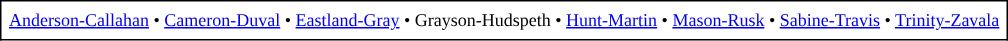<table border="1" cellspacing="0" cellpadding="5" align="center" rules="all" style="margin:1em 1em 1em 0; border-collapse:collapse; font-size:75%;">
<tr>
<td><a href='#'>Anderson-Callahan</a> • <a href='#'>Cameron-Duval</a> • <a href='#'>Eastland-Gray</a> • Grayson-Hudspeth • <a href='#'>Hunt-Martin</a> • <a href='#'>Mason-Rusk</a> • <a href='#'>Sabine-Travis</a> • <a href='#'>Trinity-Zavala</a></td>
</tr>
</table>
